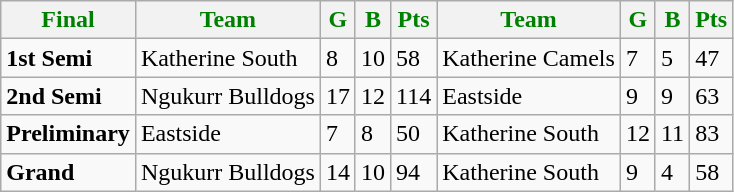<table class="wikitable">
<tr>
<th style="color:green">Final</th>
<th style="color:green">Team</th>
<th style="color:green">G</th>
<th style="color:green">B</th>
<th style="color:green">Pts</th>
<th style="color:green">Team</th>
<th style="color:green">G</th>
<th style="color:green">B</th>
<th style="color:green">Pts</th>
</tr>
<tr>
<td><strong>1st Semi</strong></td>
<td>Katherine South</td>
<td>8</td>
<td>10</td>
<td>58</td>
<td>Katherine Camels</td>
<td>7</td>
<td>5</td>
<td>47</td>
</tr>
<tr>
<td><strong>2nd Semi</strong></td>
<td>Ngukurr Bulldogs</td>
<td>17</td>
<td>12</td>
<td>114</td>
<td>Eastside</td>
<td>9</td>
<td>9</td>
<td>63</td>
</tr>
<tr>
<td><strong>Preliminary</strong></td>
<td>Eastside</td>
<td>7</td>
<td>8</td>
<td>50</td>
<td>Katherine South</td>
<td>12</td>
<td>11</td>
<td>83</td>
</tr>
<tr>
<td><strong>Grand</strong></td>
<td>Ngukurr Bulldogs</td>
<td>14</td>
<td>10</td>
<td>94</td>
<td>Katherine South</td>
<td>9</td>
<td>4</td>
<td>58</td>
</tr>
</table>
